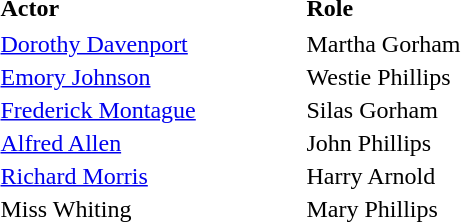<table>
<tr>
<th style="text-align: left; width: 200px;">Actor</th>
<th style="text-align: left; width: 200px;">Role</th>
</tr>
<tr style="text-align: left;"width: 400px;"|>
</tr>
<tr>
<td><a href='#'>Dorothy Davenport</a></td>
<td>Martha Gorham</td>
<td rowspan="16"></td>
</tr>
<tr>
<td><a href='#'>Emory Johnson</a></td>
<td>Westie Phillips</td>
</tr>
<tr>
<td><a href='#'>Frederick Montague</a></td>
<td>Silas Gorham</td>
</tr>
<tr>
<td><a href='#'>Alfred Allen</a></td>
<td>John Phillips</td>
</tr>
<tr>
<td><a href='#'>Richard Morris</a></td>
<td>Harry Arnold</td>
</tr>
<tr>
<td>Miss Whiting</td>
<td>Mary Phillips</td>
</tr>
<tr>
</tr>
</table>
